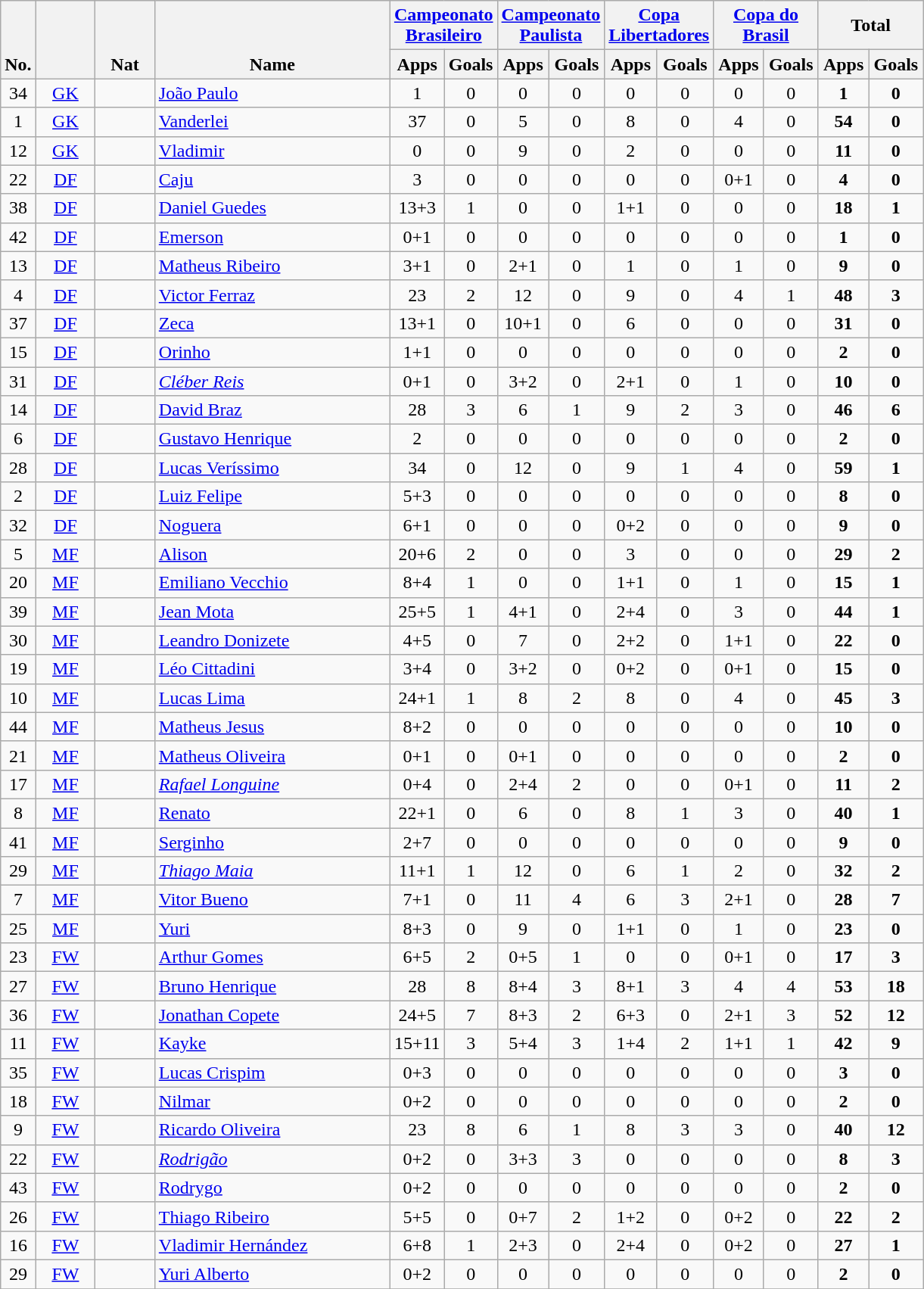<table class="wikitable sortable" style="text-align:center">
<tr>
<th rowspan="2" width="20" valign="bottom">No.</th>
<th rowspan="2" width="45" valign="bottom"></th>
<th rowspan="2" width="45" valign="bottom">Nat</th>
<th rowspan="2" width="200" valign="bottom">Name</th>
<th colspan="2" width="85"><a href='#'>Campeonato Brasileiro</a></th>
<th colspan="2" width="85"><a href='#'>Campeonato Paulista</a></th>
<th colspan="2" width="85"><a href='#'>Copa Libertadores</a></th>
<th colspan="2" width="85"><a href='#'>Copa do Brasil</a></th>
<th colspan="2" width="85">Total</th>
</tr>
<tr>
<th>Apps</th>
<th>Goals</th>
<th>Apps</th>
<th>Goals</th>
<th>Apps</th>
<th>Goals</th>
<th>Apps</th>
<th>Goals</th>
<th>Apps</th>
<th>Goals</th>
</tr>
<tr>
<td>34</td>
<td><a href='#'>GK</a></td>
<td></td>
<td align=left><a href='#'>João Paulo</a></td>
<td>1</td>
<td>0</td>
<td>0</td>
<td>0</td>
<td>0</td>
<td>0</td>
<td>0</td>
<td>0</td>
<td><strong>1</strong></td>
<td><strong>0</strong></td>
</tr>
<tr>
<td>1</td>
<td><a href='#'>GK</a></td>
<td></td>
<td align=left><a href='#'>Vanderlei</a></td>
<td>37</td>
<td>0</td>
<td>5</td>
<td>0</td>
<td>8</td>
<td>0</td>
<td>4</td>
<td>0</td>
<td><strong>54</strong></td>
<td><strong>0</strong></td>
</tr>
<tr>
<td>12</td>
<td><a href='#'>GK</a></td>
<td></td>
<td align=left><a href='#'>Vladimir</a></td>
<td>0</td>
<td>0</td>
<td>9</td>
<td>0</td>
<td>2</td>
<td>0</td>
<td>0</td>
<td>0</td>
<td><strong>11</strong></td>
<td><strong>0</strong></td>
</tr>
<tr>
<td>22</td>
<td><a href='#'>DF</a></td>
<td></td>
<td align=left><a href='#'>Caju</a></td>
<td>3</td>
<td>0</td>
<td>0</td>
<td>0</td>
<td>0</td>
<td>0</td>
<td>0+1</td>
<td>0</td>
<td><strong>4</strong></td>
<td><strong>0</strong></td>
</tr>
<tr>
<td>38</td>
<td><a href='#'>DF</a></td>
<td></td>
<td align=left><a href='#'>Daniel Guedes</a></td>
<td>13+3</td>
<td>1</td>
<td>0</td>
<td>0</td>
<td>1+1</td>
<td>0</td>
<td>0</td>
<td>0</td>
<td><strong>18</strong></td>
<td><strong>1</strong></td>
</tr>
<tr>
<td>42</td>
<td><a href='#'>DF</a></td>
<td></td>
<td align=left><a href='#'>Emerson</a></td>
<td>0+1</td>
<td>0</td>
<td>0</td>
<td>0</td>
<td>0</td>
<td>0</td>
<td>0</td>
<td>0</td>
<td><strong>1</strong></td>
<td><strong>0</strong></td>
</tr>
<tr>
<td>13</td>
<td><a href='#'>DF</a></td>
<td></td>
<td align=left><a href='#'>Matheus Ribeiro</a></td>
<td>3+1</td>
<td>0</td>
<td>2+1</td>
<td>0</td>
<td>1</td>
<td>0</td>
<td>1</td>
<td>0</td>
<td><strong>9</strong></td>
<td><strong>0</strong></td>
</tr>
<tr>
<td>4</td>
<td><a href='#'>DF</a></td>
<td></td>
<td align=left><a href='#'>Victor Ferraz</a></td>
<td>23</td>
<td>2</td>
<td>12</td>
<td>0</td>
<td>9</td>
<td>0</td>
<td>4</td>
<td>1</td>
<td><strong>48</strong></td>
<td><strong>3</strong></td>
</tr>
<tr>
<td>37</td>
<td><a href='#'>DF</a></td>
<td></td>
<td align=left><a href='#'>Zeca</a></td>
<td>13+1</td>
<td>0</td>
<td>10+1</td>
<td>0</td>
<td>6</td>
<td>0</td>
<td>0</td>
<td>0</td>
<td><strong>31</strong></td>
<td><strong>0</strong></td>
</tr>
<tr>
<td>15</td>
<td><a href='#'>DF</a></td>
<td></td>
<td align=left><a href='#'>Orinho</a></td>
<td>1+1</td>
<td>0</td>
<td>0</td>
<td>0</td>
<td>0</td>
<td>0</td>
<td>0</td>
<td>0</td>
<td><strong>2</strong></td>
<td><strong>0</strong></td>
</tr>
<tr>
<td>31</td>
<td><a href='#'>DF</a></td>
<td></td>
<td align=left><em><a href='#'>Cléber Reis</a></em></td>
<td>0+1</td>
<td>0</td>
<td>3+2</td>
<td>0</td>
<td>2+1</td>
<td>0</td>
<td>1</td>
<td>0</td>
<td><strong>10</strong></td>
<td><strong>0</strong></td>
</tr>
<tr>
<td>14</td>
<td><a href='#'>DF</a></td>
<td></td>
<td align=left><a href='#'>David Braz</a></td>
<td>28</td>
<td>3</td>
<td>6</td>
<td>1</td>
<td>9</td>
<td>2</td>
<td>3</td>
<td>0</td>
<td><strong>46</strong></td>
<td><strong>6</strong></td>
</tr>
<tr>
<td>6</td>
<td><a href='#'>DF</a></td>
<td></td>
<td align=left><a href='#'>Gustavo Henrique</a></td>
<td>2</td>
<td>0</td>
<td>0</td>
<td>0</td>
<td>0</td>
<td>0</td>
<td>0</td>
<td>0</td>
<td><strong>2</strong></td>
<td><strong>0</strong></td>
</tr>
<tr>
<td>28</td>
<td><a href='#'>DF</a></td>
<td></td>
<td align=left><a href='#'>Lucas Veríssimo</a></td>
<td>34</td>
<td>0</td>
<td>12</td>
<td>0</td>
<td>9</td>
<td>1</td>
<td>4</td>
<td>0</td>
<td><strong>59</strong></td>
<td><strong>1</strong></td>
</tr>
<tr>
<td>2</td>
<td><a href='#'>DF</a></td>
<td></td>
<td align=left><a href='#'>Luiz Felipe</a></td>
<td>5+3</td>
<td>0</td>
<td>0</td>
<td>0</td>
<td>0</td>
<td>0</td>
<td>0</td>
<td>0</td>
<td><strong>8</strong></td>
<td><strong>0</strong></td>
</tr>
<tr>
<td>32</td>
<td><a href='#'>DF</a></td>
<td></td>
<td align=left><a href='#'>Noguera</a></td>
<td>6+1</td>
<td>0</td>
<td>0</td>
<td>0</td>
<td>0+2</td>
<td>0</td>
<td>0</td>
<td>0</td>
<td><strong>9</strong></td>
<td><strong>0</strong></td>
</tr>
<tr>
<td>5</td>
<td><a href='#'>MF</a></td>
<td></td>
<td align=left><a href='#'>Alison</a></td>
<td>20+6</td>
<td>2</td>
<td>0</td>
<td>0</td>
<td>3</td>
<td>0</td>
<td>0</td>
<td>0</td>
<td><strong>29</strong></td>
<td><strong>2</strong></td>
</tr>
<tr>
<td>20</td>
<td><a href='#'>MF</a></td>
<td></td>
<td align=left><a href='#'>Emiliano Vecchio</a></td>
<td>8+4</td>
<td>1</td>
<td>0</td>
<td>0</td>
<td>1+1</td>
<td>0</td>
<td>1</td>
<td>0</td>
<td><strong>15</strong></td>
<td><strong>1</strong></td>
</tr>
<tr>
<td>39</td>
<td><a href='#'>MF</a></td>
<td></td>
<td align=left><a href='#'>Jean Mota</a></td>
<td>25+5</td>
<td>1</td>
<td>4+1</td>
<td>0</td>
<td>2+4</td>
<td>0</td>
<td>3</td>
<td>0</td>
<td><strong>44</strong></td>
<td><strong>1</strong></td>
</tr>
<tr>
<td>30</td>
<td><a href='#'>MF</a></td>
<td></td>
<td align=left><a href='#'>Leandro Donizete</a></td>
<td>4+5</td>
<td>0</td>
<td>7</td>
<td>0</td>
<td>2+2</td>
<td>0</td>
<td>1+1</td>
<td>0</td>
<td><strong>22</strong></td>
<td><strong>0</strong></td>
</tr>
<tr>
<td>19</td>
<td><a href='#'>MF</a></td>
<td></td>
<td align=left><a href='#'>Léo Cittadini</a></td>
<td>3+4</td>
<td>0</td>
<td>3+2</td>
<td>0</td>
<td>0+2</td>
<td>0</td>
<td>0+1</td>
<td>0</td>
<td><strong>15</strong></td>
<td><strong>0</strong></td>
</tr>
<tr>
<td>10</td>
<td><a href='#'>MF</a></td>
<td></td>
<td align=left><a href='#'>Lucas Lima</a></td>
<td>24+1</td>
<td>1</td>
<td>8</td>
<td>2</td>
<td>8</td>
<td>0</td>
<td>4</td>
<td>0</td>
<td><strong>45</strong></td>
<td><strong>3</strong></td>
</tr>
<tr>
<td>44</td>
<td><a href='#'>MF</a></td>
<td></td>
<td align=left><a href='#'>Matheus Jesus</a></td>
<td>8+2</td>
<td>0</td>
<td>0</td>
<td>0</td>
<td>0</td>
<td>0</td>
<td>0</td>
<td>0</td>
<td><strong>10</strong></td>
<td><strong>0</strong></td>
</tr>
<tr>
<td>21</td>
<td><a href='#'>MF</a></td>
<td></td>
<td align=left><a href='#'>Matheus Oliveira</a></td>
<td>0+1</td>
<td>0</td>
<td>0+1</td>
<td>0</td>
<td>0</td>
<td>0</td>
<td>0</td>
<td>0</td>
<td><strong>2</strong></td>
<td><strong>0</strong></td>
</tr>
<tr>
<td>17</td>
<td><a href='#'>MF</a></td>
<td></td>
<td align=left><em><a href='#'>Rafael Longuine</a></em></td>
<td>0+4</td>
<td>0</td>
<td>2+4</td>
<td>2</td>
<td>0</td>
<td>0</td>
<td>0+1</td>
<td>0</td>
<td><strong>11</strong></td>
<td><strong>2</strong></td>
</tr>
<tr>
<td>8</td>
<td><a href='#'>MF</a></td>
<td></td>
<td align=left><a href='#'>Renato</a></td>
<td>22+1</td>
<td>0</td>
<td>6</td>
<td>0</td>
<td>8</td>
<td>1</td>
<td>3</td>
<td>0</td>
<td><strong>40</strong></td>
<td><strong>1</strong></td>
</tr>
<tr>
<td>41</td>
<td><a href='#'>MF</a></td>
<td></td>
<td align=left><a href='#'>Serginho</a></td>
<td>2+7</td>
<td>0</td>
<td>0</td>
<td>0</td>
<td>0</td>
<td>0</td>
<td>0</td>
<td>0</td>
<td><strong>9</strong></td>
<td><strong>0</strong></td>
</tr>
<tr>
<td>29</td>
<td><a href='#'>MF</a></td>
<td></td>
<td align=left><em><a href='#'>Thiago Maia</a></em></td>
<td>11+1</td>
<td>1</td>
<td>12</td>
<td>0</td>
<td>6</td>
<td>1</td>
<td>2</td>
<td>0</td>
<td><strong>32</strong></td>
<td><strong>2</strong></td>
</tr>
<tr>
<td>7</td>
<td><a href='#'>MF</a></td>
<td></td>
<td align=left><a href='#'>Vitor Bueno</a></td>
<td>7+1</td>
<td>0</td>
<td>11</td>
<td>4</td>
<td>6</td>
<td>3</td>
<td>2+1</td>
<td>0</td>
<td><strong>28</strong></td>
<td><strong>7</strong></td>
</tr>
<tr>
<td>25</td>
<td><a href='#'>MF</a></td>
<td></td>
<td align=left><a href='#'>Yuri</a></td>
<td>8+3</td>
<td>0</td>
<td>9</td>
<td>0</td>
<td>1+1</td>
<td>0</td>
<td>1</td>
<td>0</td>
<td><strong>23</strong></td>
<td><strong>0</strong></td>
</tr>
<tr>
<td>23</td>
<td><a href='#'>FW</a></td>
<td></td>
<td align=left><a href='#'>Arthur Gomes</a></td>
<td>6+5</td>
<td>2</td>
<td>0+5</td>
<td>1</td>
<td>0</td>
<td>0</td>
<td>0+1</td>
<td>0</td>
<td><strong>17</strong></td>
<td><strong>3</strong></td>
</tr>
<tr>
<td>27</td>
<td><a href='#'>FW</a></td>
<td></td>
<td align=left><a href='#'>Bruno Henrique</a></td>
<td>28</td>
<td>8</td>
<td>8+4</td>
<td>3</td>
<td>8+1</td>
<td>3</td>
<td>4</td>
<td>4</td>
<td><strong>53</strong></td>
<td><strong>18</strong></td>
</tr>
<tr>
<td>36</td>
<td><a href='#'>FW</a></td>
<td></td>
<td align=left><a href='#'>Jonathan Copete</a></td>
<td>24+5</td>
<td>7</td>
<td>8+3</td>
<td>2</td>
<td>6+3</td>
<td>0</td>
<td>2+1</td>
<td>3</td>
<td><strong>52</strong></td>
<td><strong>12</strong></td>
</tr>
<tr>
<td>11</td>
<td><a href='#'>FW</a></td>
<td></td>
<td align=left><a href='#'>Kayke</a></td>
<td>15+11</td>
<td>3</td>
<td>5+4</td>
<td>3</td>
<td>1+4</td>
<td>2</td>
<td>1+1</td>
<td>1</td>
<td><strong>42</strong></td>
<td><strong>9</strong></td>
</tr>
<tr>
<td>35</td>
<td><a href='#'>FW</a></td>
<td></td>
<td align=left><a href='#'>Lucas Crispim</a></td>
<td>0+3</td>
<td>0</td>
<td>0</td>
<td>0</td>
<td>0</td>
<td>0</td>
<td>0</td>
<td>0</td>
<td><strong>3</strong></td>
<td><strong>0</strong></td>
</tr>
<tr>
<td>18</td>
<td><a href='#'>FW</a></td>
<td></td>
<td align=left><a href='#'>Nilmar</a></td>
<td>0+2</td>
<td>0</td>
<td>0</td>
<td>0</td>
<td>0</td>
<td>0</td>
<td>0</td>
<td>0</td>
<td><strong>2</strong></td>
<td><strong>0</strong></td>
</tr>
<tr>
<td>9</td>
<td><a href='#'>FW</a></td>
<td></td>
<td align=left><a href='#'>Ricardo Oliveira</a></td>
<td>23</td>
<td>8</td>
<td>6</td>
<td>1</td>
<td>8</td>
<td>3</td>
<td>3</td>
<td>0</td>
<td><strong>40</strong></td>
<td><strong>12</strong></td>
</tr>
<tr>
<td>22</td>
<td><a href='#'>FW</a></td>
<td></td>
<td align=left><em><a href='#'>Rodrigão</a></em></td>
<td>0+2</td>
<td>0</td>
<td>3+3</td>
<td>3</td>
<td>0</td>
<td>0</td>
<td>0</td>
<td>0</td>
<td><strong>8</strong></td>
<td><strong>3</strong></td>
</tr>
<tr>
<td>43</td>
<td><a href='#'>FW</a></td>
<td></td>
<td align=left><a href='#'>Rodrygo</a></td>
<td>0+2</td>
<td>0</td>
<td>0</td>
<td>0</td>
<td>0</td>
<td>0</td>
<td>0</td>
<td>0</td>
<td><strong>2</strong></td>
<td><strong>0</strong></td>
</tr>
<tr>
<td>26</td>
<td><a href='#'>FW</a></td>
<td></td>
<td align=left><a href='#'>Thiago Ribeiro</a></td>
<td>5+5</td>
<td>0</td>
<td>0+7</td>
<td>2</td>
<td>1+2</td>
<td>0</td>
<td>0+2</td>
<td>0</td>
<td><strong>22</strong></td>
<td><strong>2</strong></td>
</tr>
<tr>
<td>16</td>
<td><a href='#'>FW</a></td>
<td></td>
<td align=left><a href='#'>Vladimir Hernández</a></td>
<td>6+8</td>
<td>1</td>
<td>2+3</td>
<td>0</td>
<td>2+4</td>
<td>0</td>
<td>0+2</td>
<td>0</td>
<td><strong>27</strong></td>
<td><strong>1</strong></td>
</tr>
<tr>
<td>29</td>
<td><a href='#'>FW</a></td>
<td></td>
<td align=left><a href='#'>Yuri Alberto</a></td>
<td>0+2</td>
<td>0</td>
<td>0</td>
<td>0</td>
<td>0</td>
<td>0</td>
<td>0</td>
<td>0</td>
<td><strong>2</strong></td>
<td><strong>0</strong></td>
</tr>
<tr>
</tr>
</table>
